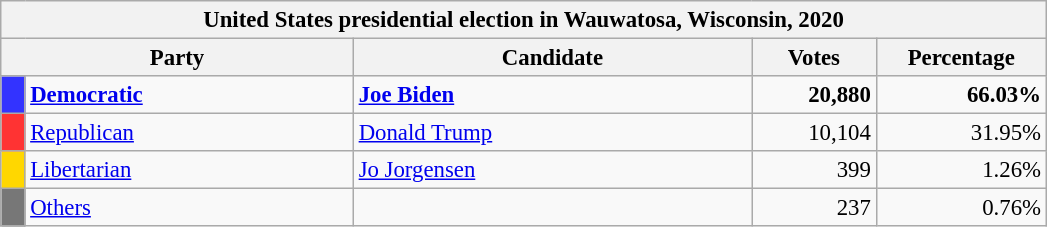<table class="wikitable" style="font-size:95%;">
<tr>
<th colspan="7">United States presidential election in Wauwatosa, Wisconsin, 2020</th>
</tr>
<tr>
<th colspan="2" style="width: 15em">Party</th>
<th style="width: 17em">Candidate</th>
<th style="width: 5em">Votes</th>
<th style="width: 7em">Percentage</th>
</tr>
<tr>
<th style="background:#33f; width:3px;"></th>
<td style="width: 130px"><strong><a href='#'>Democratic</a></strong></td>
<td><strong><a href='#'>Joe Biden</a></strong></td>
<td style="text-align:right;"><strong>20,880</strong></td>
<td style="text-align:right;"><strong>66.03%</strong></td>
</tr>
<tr>
<th style="background:#f33; width:3px;"></th>
<td style="width: 130px"><a href='#'>Republican</a></td>
<td><a href='#'>Donald Trump</a></td>
<td style="text-align:right;">10,104</td>
<td style="text-align:right;">31.95%</td>
</tr>
<tr>
<th style="background:gold; width:3px;"></th>
<td style="width: 130px"><a href='#'>Libertarian</a></td>
<td><a href='#'>Jo Jorgensen</a></td>
<td style="text-align:right;">399</td>
<td style="text-align:right;">1.26%</td>
</tr>
<tr>
<th style="background:#777; width:3px;"></th>
<td style="width: 130px"><a href='#'>Others</a></td>
<td></td>
<td style="text-align:right;">237</td>
<td style="text-align:right;">0.76%</td>
</tr>
</table>
